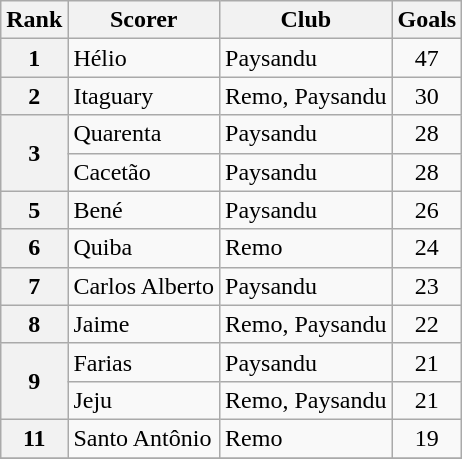<table class="wikitable" style="text-align:center">
<tr>
<th>Rank</th>
<th>Scorer</th>
<th>Club</th>
<th>Goals</th>
</tr>
<tr>
<th>1</th>
<td align="left">Hélio</td>
<td align="left">Paysandu</td>
<td>47</td>
</tr>
<tr>
<th>2</th>
<td align="left">Itaguary</td>
<td align="left">Remo, Paysandu</td>
<td>30</td>
</tr>
<tr>
<th rowspan="2">3</th>
<td align="left">Quarenta</td>
<td align="left">Paysandu</td>
<td>28</td>
</tr>
<tr>
<td align="left">Cacetão</td>
<td align="left">Paysandu</td>
<td>28</td>
</tr>
<tr>
<th>5</th>
<td align="left">Bené</td>
<td align="left">Paysandu</td>
<td>26</td>
</tr>
<tr>
<th>6</th>
<td align="left">Quiba</td>
<td align="left">Remo</td>
<td>24</td>
</tr>
<tr>
<th>7</th>
<td align="left">Carlos Alberto</td>
<td align="left">Paysandu</td>
<td>23</td>
</tr>
<tr>
<th>8</th>
<td align="left">Jaime</td>
<td align="left">Remo, Paysandu</td>
<td>22</td>
</tr>
<tr>
<th rowspan="2">9</th>
<td align="left">Farias</td>
<td align="left">Paysandu</td>
<td>21</td>
</tr>
<tr>
<td align="left">Jeju</td>
<td align="left">Remo, Paysandu</td>
<td>21</td>
</tr>
<tr>
<th>11</th>
<td align="left">Santo Antônio</td>
<td align="left">Remo</td>
<td>19</td>
</tr>
<tr>
</tr>
</table>
